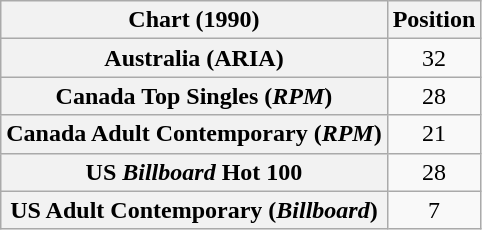<table class="wikitable sortable plainrowheaders" style="text-align:center">
<tr>
<th>Chart (1990)</th>
<th>Position</th>
</tr>
<tr>
<th scope="row">Australia (ARIA)</th>
<td>32</td>
</tr>
<tr>
<th scope="row">Canada Top Singles (<em>RPM</em>)</th>
<td>28</td>
</tr>
<tr>
<th scope="row">Canada Adult Contemporary (<em>RPM</em>)</th>
<td>21</td>
</tr>
<tr>
<th scope="row">US <em>Billboard</em> Hot 100</th>
<td>28</td>
</tr>
<tr>
<th scope="row">US Adult Contemporary (<em>Billboard</em>)</th>
<td>7</td>
</tr>
</table>
